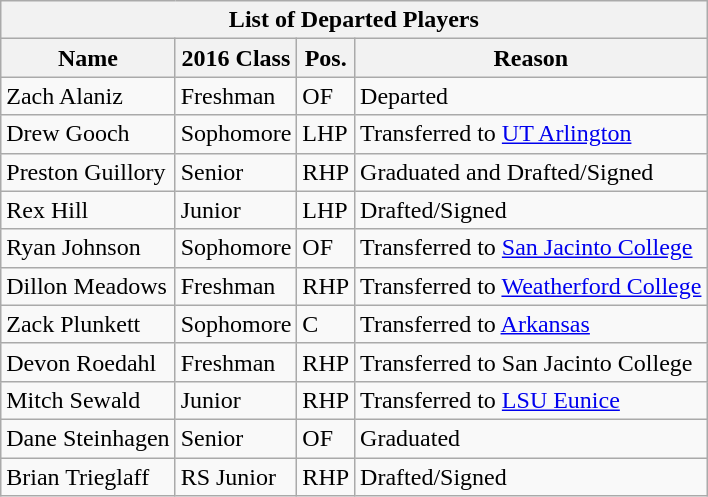<table class="wikitable collapsible">
<tr>
<th colspan="4">List of Departed Players</th>
</tr>
<tr>
<th>Name</th>
<th>2016 Class</th>
<th>Pos.</th>
<th>Reason</th>
</tr>
<tr>
<td>Zach Alaniz</td>
<td>Freshman</td>
<td>OF</td>
<td>Departed</td>
</tr>
<tr>
<td>Drew Gooch</td>
<td>Sophomore</td>
<td>LHP</td>
<td>Transferred to <a href='#'>UT Arlington</a></td>
</tr>
<tr>
<td>Preston Guillory</td>
<td>Senior</td>
<td>RHP</td>
<td>Graduated and Drafted/Signed</td>
</tr>
<tr>
<td>Rex Hill</td>
<td>Junior</td>
<td>LHP</td>
<td>Drafted/Signed</td>
</tr>
<tr>
<td>Ryan Johnson</td>
<td>Sophomore</td>
<td>OF</td>
<td>Transferred to <a href='#'>San Jacinto College</a></td>
</tr>
<tr>
<td>Dillon Meadows</td>
<td>Freshman</td>
<td>RHP</td>
<td>Transferred to <a href='#'>Weatherford College</a></td>
</tr>
<tr>
<td>Zack Plunkett</td>
<td>Sophomore</td>
<td>C</td>
<td>Transferred to <a href='#'>Arkansas</a></td>
</tr>
<tr>
<td>Devon Roedahl</td>
<td>Freshman</td>
<td>RHP</td>
<td>Transferred to San Jacinto College</td>
</tr>
<tr>
<td>Mitch Sewald</td>
<td>Junior</td>
<td>RHP</td>
<td>Transferred to <a href='#'>LSU Eunice</a></td>
</tr>
<tr>
<td>Dane Steinhagen</td>
<td>Senior</td>
<td>OF</td>
<td>Graduated</td>
</tr>
<tr>
<td>Brian Trieglaff</td>
<td>RS Junior</td>
<td>RHP</td>
<td>Drafted/Signed</td>
</tr>
</table>
